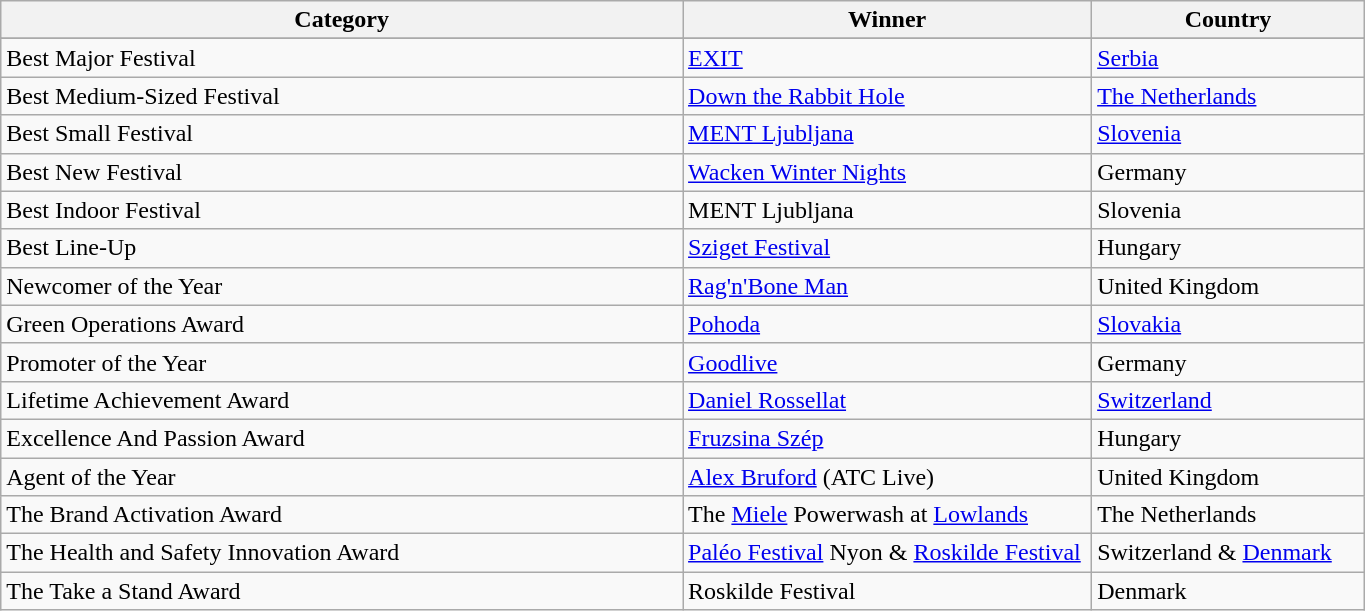<table class="wikitable" width="72%">
<tr>
<th style="text-align:center;" width="50%" !>Category</th>
<th style="text-align:center;" width="30%" !>Winner</th>
<th style="text-align:center;" width="20%" !>Country</th>
</tr>
<tr bgcolor="#ffffff">
</tr>
<tr>
<td>Best Major Festival</td>
<td><a href='#'>EXIT</a></td>
<td><a href='#'>Serbia</a></td>
</tr>
<tr>
<td>Best Medium-Sized Festival</td>
<td><a href='#'>Down the Rabbit Hole</a></td>
<td><a href='#'>The Netherlands</a></td>
</tr>
<tr>
<td>Best Small Festival</td>
<td><a href='#'>MENT Ljubljana</a></td>
<td><a href='#'>Slovenia</a></td>
</tr>
<tr>
<td>Best New Festival</td>
<td><a href='#'>Wacken Winter Nights</a></td>
<td>Germany</td>
</tr>
<tr>
<td>Best Indoor Festival</td>
<td>MENT Ljubljana</td>
<td>Slovenia</td>
</tr>
<tr>
<td>Best Line-Up</td>
<td><a href='#'>Sziget Festival</a></td>
<td>Hungary</td>
</tr>
<tr>
<td>Newcomer of the Year</td>
<td><a href='#'>Rag'n'Bone Man</a></td>
<td>United Kingdom</td>
</tr>
<tr>
<td>Green Operations Award</td>
<td><a href='#'>Pohoda</a></td>
<td><a href='#'>Slovakia</a></td>
</tr>
<tr>
<td>Promoter of the Year</td>
<td><a href='#'>Goodlive</a></td>
<td>Germany</td>
</tr>
<tr>
<td>Lifetime Achievement Award</td>
<td><a href='#'>Daniel Rossellat</a></td>
<td><a href='#'>Switzerland</a></td>
</tr>
<tr>
<td>Excellence And Passion Award</td>
<td><a href='#'>Fruzsina Szép</a></td>
<td>Hungary</td>
</tr>
<tr>
<td>Agent of the Year</td>
<td><a href='#'>Alex Bruford</a> (ATC Live)</td>
<td>United Kingdom</td>
</tr>
<tr>
<td>The Brand Activation Award</td>
<td>The <a href='#'>Miele</a> Powerwash at <a href='#'>Lowlands</a></td>
<td>The Netherlands</td>
</tr>
<tr>
<td>The Health and Safety Innovation Award</td>
<td><a href='#'>Paléo Festival</a> Nyon & <a href='#'>Roskilde Festival</a></td>
<td>Switzerland & <a href='#'>Denmark</a></td>
</tr>
<tr>
<td>The Take a Stand Award</td>
<td>Roskilde Festival</td>
<td>Denmark</td>
</tr>
</table>
